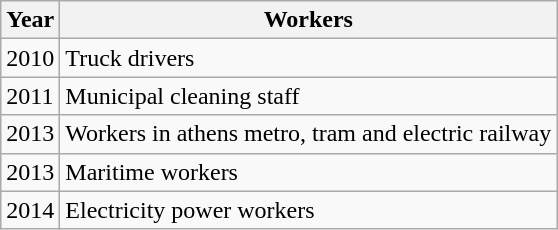<table class="wikitable">
<tr>
<th>Year</th>
<th>Workers</th>
</tr>
<tr>
<td>2010</td>
<td>Truck drivers</td>
</tr>
<tr>
<td>2011</td>
<td>Municipal cleaning staff</td>
</tr>
<tr>
<td>2013</td>
<td>Workers in athens metro, tram and electric railway</td>
</tr>
<tr>
<td>2013</td>
<td>Maritime workers </td>
</tr>
<tr>
<td>2014</td>
<td>Electricity power workers</td>
</tr>
</table>
